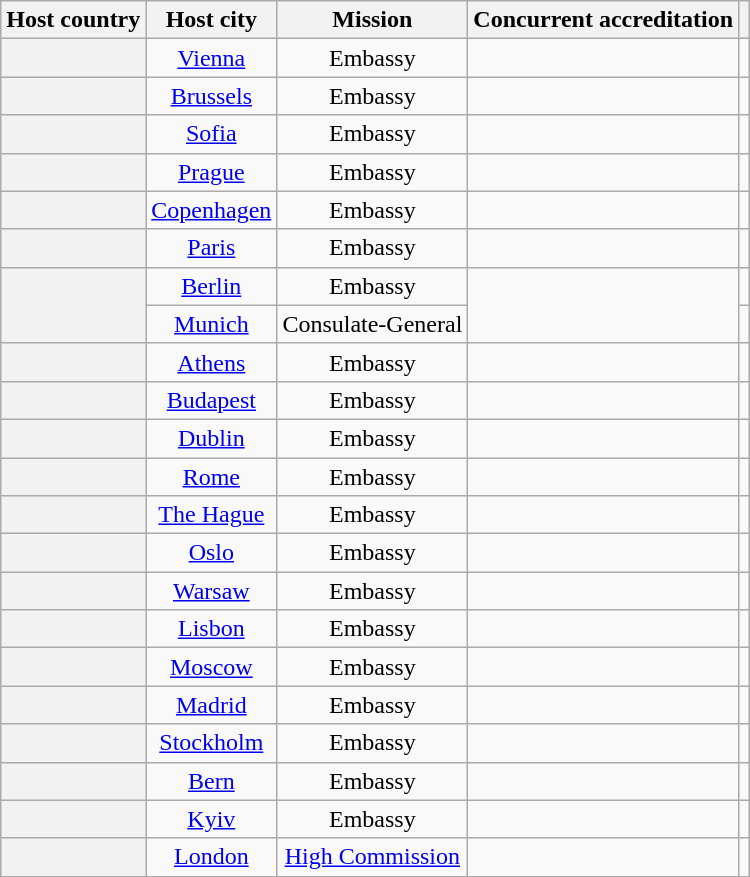<table class="wikitable plainrowheaders" style="text-align:center;">
<tr>
<th scope="col">Host country</th>
<th scope="col">Host city</th>
<th scope="col">Mission</th>
<th scope="col">Concurrent accreditation</th>
<th scope="col"></th>
</tr>
<tr>
<th scope="row"></th>
<td><a href='#'>Vienna</a></td>
<td>Embassy</td>
<td></td>
<td></td>
</tr>
<tr>
<th scope="row"></th>
<td><a href='#'>Brussels</a></td>
<td>Embassy</td>
<td></td>
<td></td>
</tr>
<tr>
<th scope="row"></th>
<td><a href='#'>Sofia</a></td>
<td>Embassy</td>
<td></td>
<td></td>
</tr>
<tr>
<th scope="row"></th>
<td><a href='#'>Prague</a></td>
<td>Embassy</td>
<td></td>
<td></td>
</tr>
<tr>
<th scope="row"></th>
<td><a href='#'>Copenhagen</a></td>
<td>Embassy</td>
<td></td>
<td></td>
</tr>
<tr>
<th scope="row"></th>
<td><a href='#'>Paris</a></td>
<td>Embassy</td>
<td></td>
<td></td>
</tr>
<tr>
<th scope="row" rowspan="2"></th>
<td><a href='#'>Berlin</a></td>
<td>Embassy</td>
<td rowspan="2"></td>
<td></td>
</tr>
<tr>
<td><a href='#'>Munich</a></td>
<td>Consulate-General</td>
<td></td>
</tr>
<tr>
<th scope="row"></th>
<td><a href='#'>Athens</a></td>
<td>Embassy</td>
<td></td>
<td></td>
</tr>
<tr>
<th scope="row"></th>
<td><a href='#'>Budapest</a></td>
<td>Embassy</td>
<td></td>
<td></td>
</tr>
<tr>
<th scope="row"></th>
<td><a href='#'>Dublin</a></td>
<td>Embassy</td>
<td></td>
<td></td>
</tr>
<tr>
<th scope="row"></th>
<td><a href='#'>Rome</a></td>
<td>Embassy</td>
<td></td>
<td></td>
</tr>
<tr>
<th scope="row"></th>
<td><a href='#'>The Hague</a></td>
<td>Embassy</td>
<td></td>
<td></td>
</tr>
<tr>
<th scope="row"></th>
<td><a href='#'>Oslo</a></td>
<td>Embassy</td>
<td></td>
<td></td>
</tr>
<tr>
<th scope="row"></th>
<td><a href='#'>Warsaw</a></td>
<td>Embassy</td>
<td></td>
<td></td>
</tr>
<tr>
<th scope="row"></th>
<td><a href='#'>Lisbon</a></td>
<td>Embassy</td>
<td></td>
<td></td>
</tr>
<tr>
<th scope="row"></th>
<td><a href='#'>Moscow</a></td>
<td>Embassy</td>
<td></td>
<td></td>
</tr>
<tr>
<th scope="row"></th>
<td><a href='#'>Madrid</a></td>
<td>Embassy</td>
<td></td>
<td></td>
</tr>
<tr>
<th scope="row"></th>
<td><a href='#'>Stockholm</a></td>
<td>Embassy</td>
<td></td>
<td></td>
</tr>
<tr>
<th scope="row"></th>
<td><a href='#'>Bern</a></td>
<td>Embassy</td>
<td></td>
<td></td>
</tr>
<tr>
<th scope="row"></th>
<td><a href='#'>Kyiv</a></td>
<td>Embassy</td>
<td></td>
<td></td>
</tr>
<tr>
<th scope="row"></th>
<td><a href='#'>London</a></td>
<td><a href='#'>High Commission</a></td>
<td></td>
<td></td>
</tr>
</table>
